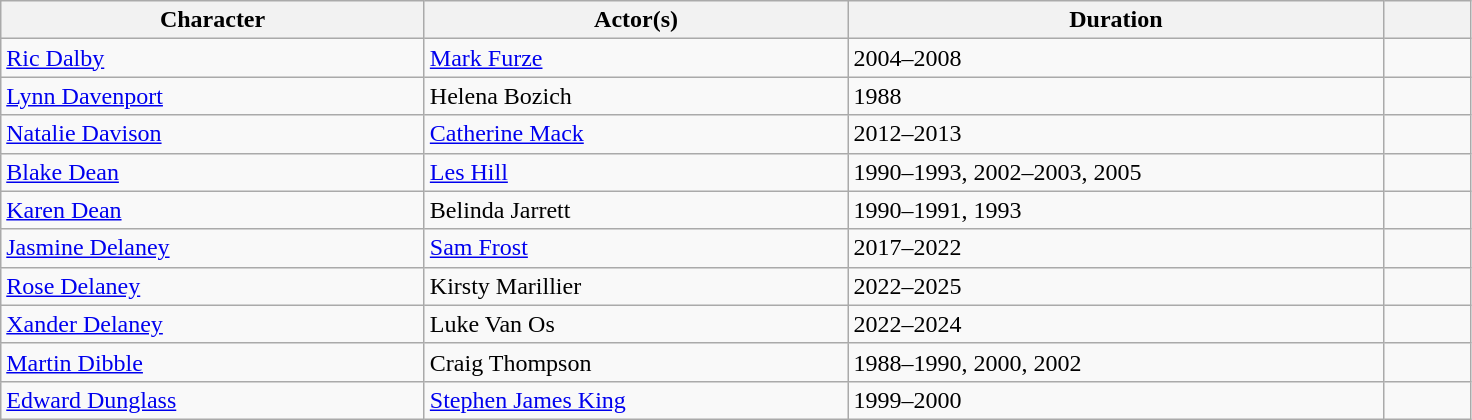<table class=wikitable>
<tr>
<th width=275>Character</th>
<th width=275>Actor(s)</th>
<th width=350>Duration</th>
<th width=50 class=unsortable></th>
</tr>
<tr>
<td><a href='#'>Ric Dalby</a></td>
<td><a href='#'>Mark Furze</a></td>
<td>2004–2008</td>
<td></td>
</tr>
<tr>
<td><a href='#'>Lynn Davenport</a></td>
<td>Helena Bozich</td>
<td>1988</td>
<td></td>
</tr>
<tr>
<td><a href='#'>Natalie Davison</a></td>
<td><a href='#'>Catherine Mack</a></td>
<td>2012–2013</td>
<td></td>
</tr>
<tr>
<td><a href='#'>Blake Dean</a></td>
<td><a href='#'>Les Hill</a></td>
<td>1990–1993, 2002–2003, 2005</td>
<td></td>
</tr>
<tr>
<td><a href='#'>Karen Dean</a></td>
<td>Belinda Jarrett</td>
<td>1990–1991, 1993</td>
<td></td>
</tr>
<tr>
<td><a href='#'>Jasmine Delaney</a></td>
<td><a href='#'>Sam Frost</a></td>
<td>2017–2022</td>
<td></td>
</tr>
<tr>
<td><a href='#'>Rose Delaney</a></td>
<td>Kirsty Marillier</td>
<td>2022–2025</td>
<td></td>
</tr>
<tr>
<td><a href='#'>Xander Delaney</a></td>
<td>Luke Van Os</td>
<td>2022–2024</td>
<td></td>
</tr>
<tr>
<td><a href='#'>Martin Dibble</a></td>
<td>Craig Thompson</td>
<td>1988–1990, 2000, 2002</td>
<td></td>
</tr>
<tr>
<td><a href='#'>Edward Dunglass</a></td>
<td><a href='#'>Stephen James King</a></td>
<td>1999–2000</td>
<td></td>
</tr>
</table>
